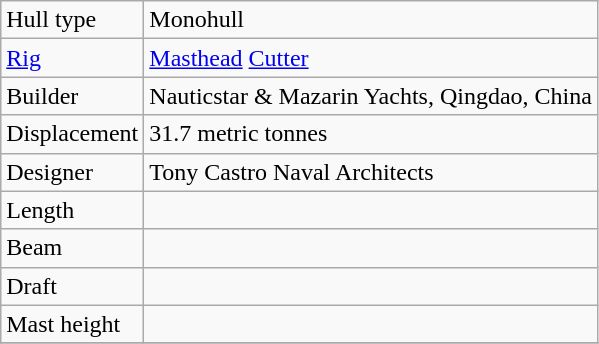<table class="wikitable">
<tr>
<td>Hull type</td>
<td>Monohull</td>
</tr>
<tr>
<td><a href='#'>Rig</a></td>
<td><a href='#'>Masthead</a> <a href='#'>Cutter</a></td>
</tr>
<tr>
<td>Builder</td>
<td>Nauticstar & Mazarin Yachts, Qingdao, China</td>
</tr>
<tr>
<td>Displacement</td>
<td>31.7 metric tonnes</td>
</tr>
<tr>
<td>Designer</td>
<td>Tony Castro Naval Architects</td>
</tr>
<tr>
<td>Length</td>
<td></td>
</tr>
<tr>
<td>Beam</td>
<td></td>
</tr>
<tr>
<td>Draft</td>
<td></td>
</tr>
<tr>
<td>Mast height</td>
<td></td>
</tr>
<tr>
</tr>
</table>
